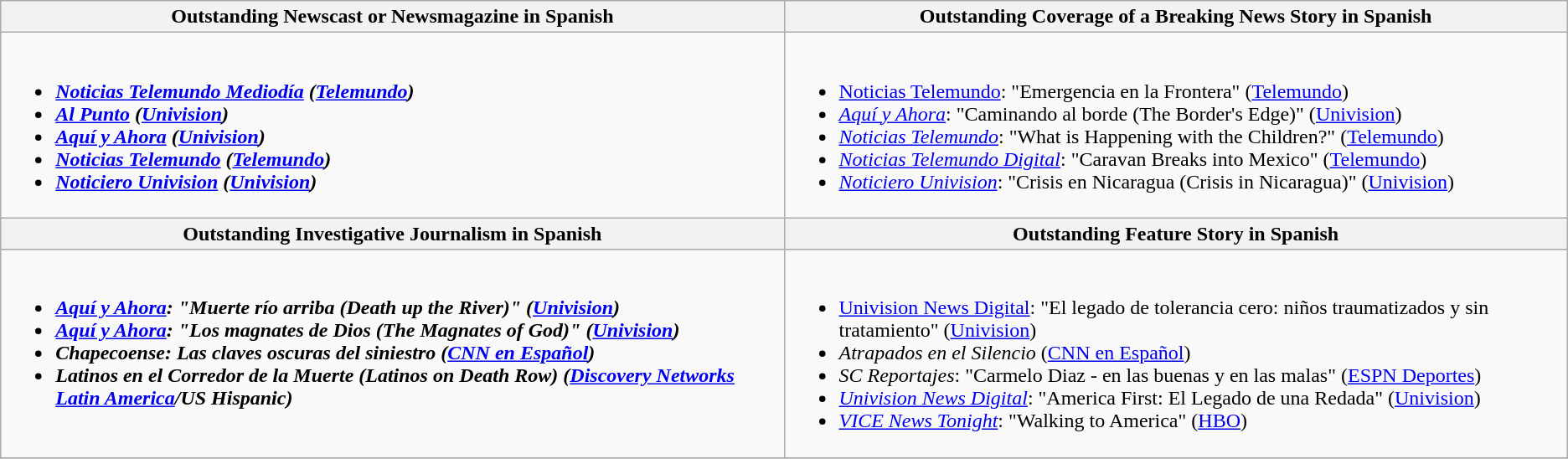<table class=wikitable>
<tr>
<th style="width:50%">Outstanding Newscast or Newsmagazine in Spanish</th>
<th style="width:50%">Outstanding Coverage of a Breaking News Story in Spanish</th>
</tr>
<tr>
<td valign="top"><br><ul><li><strong><em><a href='#'>Noticias Telemundo Mediodía</a><em> (<a href='#'>Telemundo</a>)<strong></li><li></em><a href='#'>Al Punto</a><em> (<a href='#'>Univision</a>)</li><li></em><a href='#'>Aquí y Ahora</a><em> (<a href='#'>Univision</a>)</li><li></em><a href='#'>Noticias Telemundo</a><em> (<a href='#'>Telemundo</a>)</li><li></em><a href='#'>Noticiero Univision</a><em> (<a href='#'>Univision</a>)</li></ul></td>
<td valign="top"><br><ul><li></em></strong><a href='#'>Noticias Telemundo</a></em>: "Emergencia en la Frontera" (<a href='#'>Telemundo</a>)</strong></li><li><em><a href='#'>Aquí y Ahora</a></em>: "Caminando al borde (The Border's Edge)" (<a href='#'>Univision</a>)</li><li><em><a href='#'>Noticias Telemundo</a></em>: "What is Happening with the Children?" (<a href='#'>Telemundo</a>)</li><li><em><a href='#'>Noticias Telemundo Digital</a></em>: "Caravan Breaks into Mexico" (<a href='#'>Telemundo</a>)</li><li><em><a href='#'>Noticiero Univision</a></em>: "Crisis en Nicaragua (Crisis in Nicaragua)" (<a href='#'>Univision</a>)</li></ul></td>
</tr>
<tr>
<th style="width:50%">Outstanding Investigative Journalism in Spanish</th>
<th style="width:50%">Outstanding Feature Story in Spanish</th>
</tr>
<tr>
<td valign="top"><br><ul><li><strong><em><a href='#'>Aquí y Ahora</a><em>: "Muerte río arriba (Death up the River)" (<a href='#'>Univision</a>)<strong></li><li></em><a href='#'>Aquí y Ahora</a><em>: "Los magnates de Dios (The Magnates of God)" (<a href='#'>Univision</a>)</li><li></em>Chapecoense: Las claves oscuras del siniestro<em> (<a href='#'>CNN en Español</a>)</li><li></em>Latinos en el Corredor de la Muerte (Latinos on Death Row)<em> (<a href='#'>Discovery Networks Latin America</a>/US Hispanic)</li></ul></td>
<td valign="top"><br><ul><li></em></strong><a href='#'>Univision News Digital</a></em>: "El legado de tolerancia cero: niños traumatizados y sin tratamiento" (<a href='#'>Univision</a>)</strong></li><li><em>Atrapados en el Silencio</em> (<a href='#'>CNN en Español</a>)</li><li><em>SC Reportajes</em>: "Carmelo Diaz - en las buenas y en las malas" (<a href='#'>ESPN Deportes</a>)</li><li><em><a href='#'>Univision News Digital</a></em>: "America First: El Legado de una Redada" (<a href='#'>Univision</a>)</li><li><em><a href='#'>VICE News Tonight</a></em>: "Walking to America" (<a href='#'>HBO</a>)</li></ul></td>
</tr>
<tr>
</tr>
</table>
